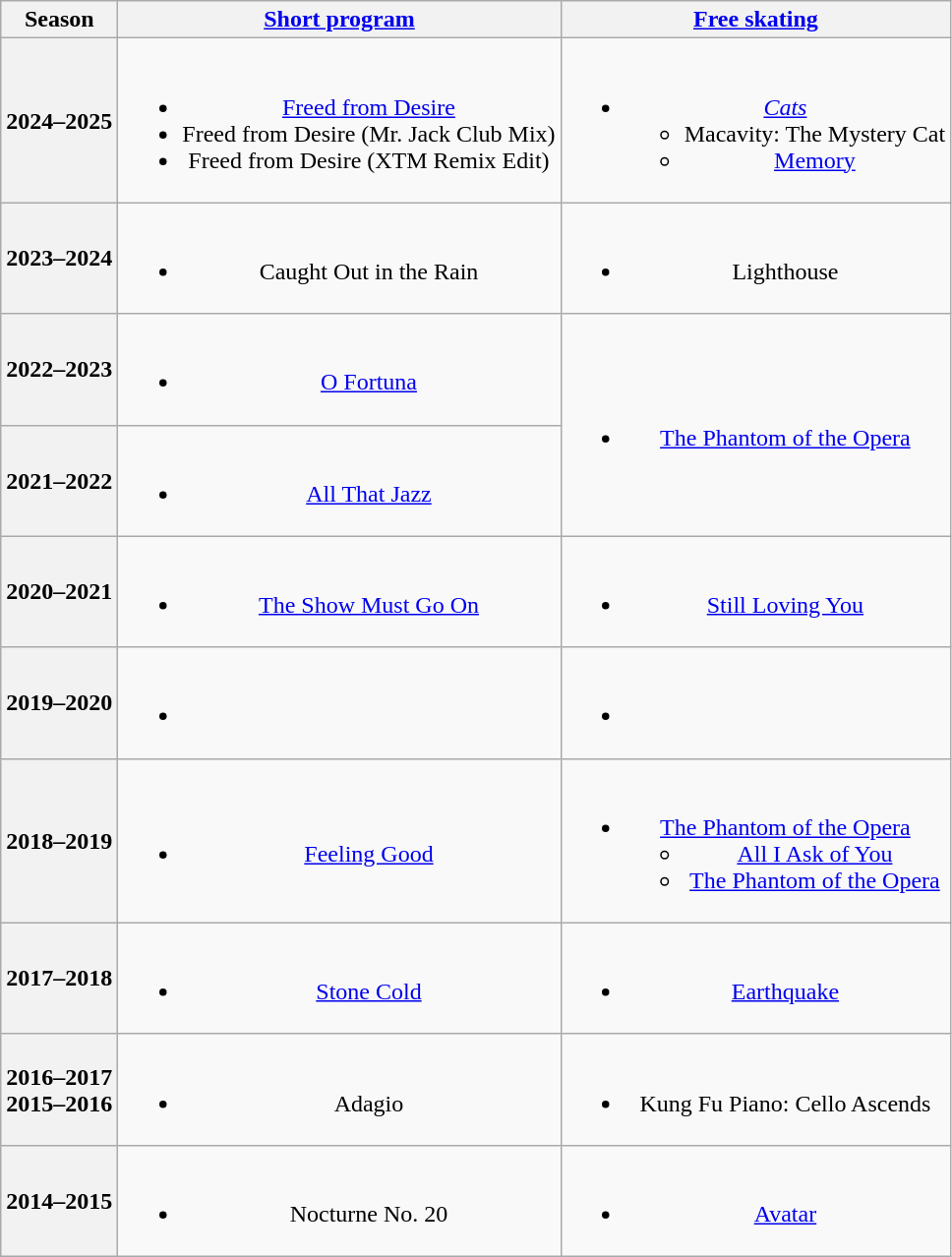<table class=wikitable style=text-align:center>
<tr>
<th>Season</th>
<th><a href='#'>Short program</a></th>
<th><a href='#'>Free skating</a></th>
</tr>
<tr>
<th>2024–2025 <br> </th>
<td><br><ul><li><a href='#'>Freed from Desire</a></li><li>Freed from Desire (Mr. Jack Club Mix)</li><li>Freed from Desire (XTM Remix Edit) <br></li></ul></td>
<td><br><ul><li><em><a href='#'>Cats</a></em> <br><ul><li>Macavity: The Mystery Cat <br> </li><li><a href='#'>Memory</a> <br> </li></ul></li></ul></td>
</tr>
<tr>
<th>2023–2024</th>
<td><br><ul><li>Caught Out in the Rain <br></li></ul></td>
<td><br><ul><li>Lighthouse <br></li></ul></td>
</tr>
<tr>
<th>2022–2023 <br> </th>
<td><br><ul><li><a href='#'>O Fortuna</a> <br></li></ul></td>
<td rowspan=2><br><ul><li><a href='#'>The Phantom of the Opera</a> <br></li></ul></td>
</tr>
<tr>
<th>2021–2022 <br> </th>
<td><br><ul><li><a href='#'>All That Jazz</a> <br></li></ul></td>
</tr>
<tr>
<th>2020–2021 <br> </th>
<td><br><ul><li><a href='#'>The Show Must Go On</a> <br></li></ul></td>
<td><br><ul><li><a href='#'>Still Loving You</a> <br></li></ul></td>
</tr>
<tr>
<th>2019–2020</th>
<td><br><ul><li></li></ul></td>
<td><br><ul><li></li></ul></td>
</tr>
<tr>
<th>2018–2019 <br> </th>
<td><br><ul><li><a href='#'>Feeling Good</a> <br></li></ul></td>
<td><br><ul><li><a href='#'>The Phantom of the Opera</a> <br><ul><li><a href='#'>All I Ask of You</a></li><li><a href='#'>The Phantom of the Opera</a></li></ul></li></ul></td>
</tr>
<tr>
<th>2017–2018 <br> </th>
<td><br><ul><li><a href='#'>Stone Cold</a> <br></li></ul></td>
<td><br><ul><li><a href='#'>Earthquake</a> <br></li></ul></td>
</tr>
<tr>
<th>2016–2017 <br> 2015–2016 <br> </th>
<td><br><ul><li>Adagio <br></li></ul></td>
<td><br><ul><li>Kung Fu Piano: Cello Ascends <br></li></ul></td>
</tr>
<tr>
<th>2014–2015 <br> </th>
<td><br><ul><li>Nocturne No. 20 <br></li></ul></td>
<td><br><ul><li><a href='#'>Avatar</a> <br></li></ul></td>
</tr>
</table>
